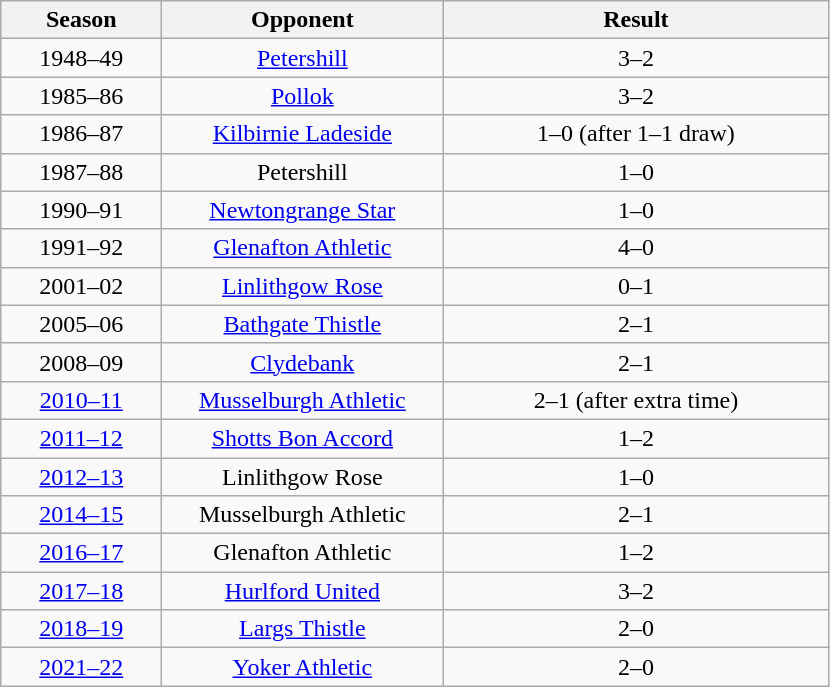<table class="wikitable" style="text-align: center;">
<tr>
<th width=100>Season</th>
<th width=180>Opponent</th>
<th width=250>Result</th>
</tr>
<tr>
<td>1948–49</td>
<td><a href='#'>Petershill</a></td>
<td>3–2</td>
</tr>
<tr>
<td>1985–86</td>
<td><a href='#'>Pollok</a></td>
<td>3–2</td>
</tr>
<tr>
<td>1986–87</td>
<td><a href='#'>Kilbirnie Ladeside</a></td>
<td>1–0 (after 1–1 draw)</td>
</tr>
<tr>
<td>1987–88</td>
<td>Petershill</td>
<td>1–0</td>
</tr>
<tr>
<td>1990–91</td>
<td><a href='#'>Newtongrange Star</a></td>
<td>1–0</td>
</tr>
<tr>
<td>1991–92</td>
<td><a href='#'>Glenafton Athletic</a></td>
<td>4–0</td>
</tr>
<tr>
<td>2001–02</td>
<td><a href='#'>Linlithgow Rose</a></td>
<td>0–1</td>
</tr>
<tr>
<td>2005–06</td>
<td><a href='#'>Bathgate Thistle</a></td>
<td>2–1</td>
</tr>
<tr>
<td>2008–09</td>
<td><a href='#'>Clydebank</a></td>
<td>2–1</td>
</tr>
<tr>
<td><a href='#'>2010–11</a></td>
<td><a href='#'>Musselburgh Athletic</a></td>
<td>2–1 (after extra time)</td>
</tr>
<tr>
<td><a href='#'>2011–12</a></td>
<td><a href='#'>Shotts Bon Accord</a></td>
<td>1–2</td>
</tr>
<tr>
<td><a href='#'>2012–13</a></td>
<td>Linlithgow Rose</td>
<td>1–0</td>
</tr>
<tr>
<td><a href='#'>2014–15</a></td>
<td>Musselburgh Athletic</td>
<td>2–1</td>
</tr>
<tr>
<td><a href='#'>2016–17</a></td>
<td>Glenafton Athletic</td>
<td>1–2</td>
</tr>
<tr>
<td><a href='#'>2017–18</a></td>
<td><a href='#'>Hurlford United</a></td>
<td>3–2</td>
</tr>
<tr>
<td><a href='#'>2018–19</a></td>
<td><a href='#'>Largs Thistle</a></td>
<td>2–0</td>
</tr>
<tr>
<td><a href='#'>2021–22</a></td>
<td><a href='#'>Yoker Athletic</a></td>
<td>2–0</td>
</tr>
</table>
